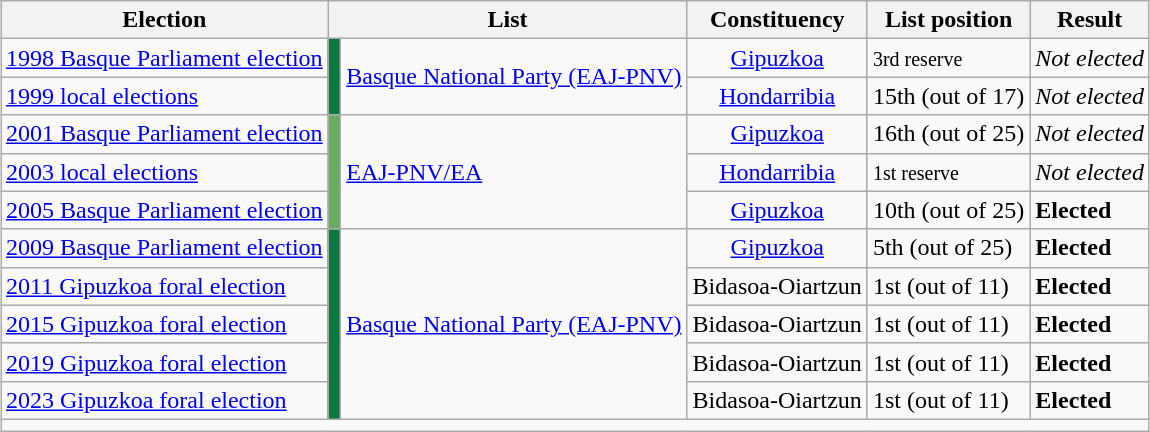<table class="wikitable" style="margin:1em auto; text-align:left;">
<tr>
<th scope="col">Election</th>
<th colspan="2">List</th>
<th scope="col">Constituency</th>
<th scope="col">List position</th>
<th scope="col">Result</th>
</tr>
<tr>
<td><a href='#'>1998 Basque Parliament election</a></td>
<td rowspan="2" width="1" bgcolor="#0c7741"></td>
<td rowspan="2"><a href='#'>Basque National Party (EAJ-PNV)</a></td>
<td align=center><a href='#'>Gipuzkoa</a></td>
<td><small>3rd reserve</small></td>
<td><em>Not elected</em></td>
</tr>
<tr>
<td><a href='#'>1999 local elections</a></td>
<td align=center><a href='#'>Hondarribia</a></td>
<td>15th (out of 17)</td>
<td><em>Not elected</em></td>
</tr>
<tr>
<td><a href='#'>2001 Basque Parliament election</a></td>
<td rowspan="3" width="1" bgcolor="#69AB60"></td>
<td rowspan="3"><a href='#'>EAJ-PNV/EA</a></td>
<td align=center><a href='#'>Gipuzkoa</a></td>
<td>16th (out of 25)</td>
<td><em>Not elected</em></td>
</tr>
<tr>
<td><a href='#'>2003 local elections</a></td>
<td align=center><a href='#'>Hondarribia</a></td>
<td><small>1st reserve</small></td>
<td><em>Not elected</em></td>
</tr>
<tr>
<td><a href='#'>2005 Basque Parliament election</a></td>
<td align=center><a href='#'>Gipuzkoa</a></td>
<td>10th (out of 25)</td>
<td><strong>Elected</strong></td>
</tr>
<tr>
<td><a href='#'>2009 Basque Parliament election</a></td>
<td rowspan="5" width="1" bgcolor="#0c7741"></td>
<td rowspan="5"><a href='#'>Basque National Party (EAJ-PNV)</a></td>
<td align="center"><a href='#'>Gipuzkoa</a></td>
<td>5th (out of 25)</td>
<td><strong>Elected</strong></td>
</tr>
<tr>
<td><a href='#'>2011 Gipuzkoa foral election</a></td>
<td align="center">Bidasoa-Oiartzun</td>
<td>1st (out of 11)</td>
<td><strong>Elected</strong></td>
</tr>
<tr>
<td><a href='#'>2015 Gipuzkoa foral election</a></td>
<td align="center">Bidasoa-Oiartzun</td>
<td>1st (out of 11)</td>
<td><strong>Elected</strong></td>
</tr>
<tr>
<td><a href='#'>2019 Gipuzkoa foral election</a></td>
<td align="center">Bidasoa-Oiartzun</td>
<td>1st (out of 11)</td>
<td><strong>Elected</strong></td>
</tr>
<tr>
<td><a href='#'>2023 Gipuzkoa foral election</a></td>
<td align="center">Bidasoa-Oiartzun</td>
<td>1st (out of 11)</td>
<td><strong>Elected</strong></td>
</tr>
<tr>
<td colspan = 6></td>
</tr>
</table>
